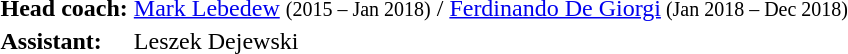<table>
<tr>
<td><strong>Head coach:</strong></td>
<td> <a href='#'>Mark Lebedew</a> <small> (2015 – Jan 2018)</small> /  <a href='#'>Ferdinando De Giorgi</a><small> (Jan 2018 – Dec 2018)</small></td>
</tr>
<tr>
<td><strong>Assistant:</strong></td>
<td> Leszek Dejewski</td>
</tr>
<tr>
</tr>
</table>
